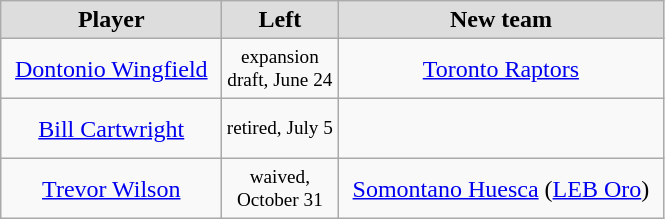<table class="wikitable" style="text-align: center">
<tr align="center"  bgcolor="#dddddd">
<td style="width:140px"><strong>Player</strong></td>
<td style="width:70px"><strong>Left</strong></td>
<td style="width:210px"><strong>New team</strong></td>
</tr>
<tr style="height:40px">
<td><a href='#'>Dontonio Wingfield</a></td>
<td style="font-size: 80%">expansion draft, June 24</td>
<td><a href='#'>Toronto Raptors</a></td>
</tr>
<tr style="height:40px">
<td><a href='#'>Bill Cartwright</a></td>
<td style="font-size: 80%">retired, July 5</td>
<td></td>
</tr>
<tr style="height:40px">
<td><a href='#'>Trevor Wilson</a></td>
<td style="font-size: 80%">waived, October 31</td>
<td><a href='#'>Somontano Huesca</a> (<a href='#'>LEB Oro</a>)</td>
</tr>
</table>
